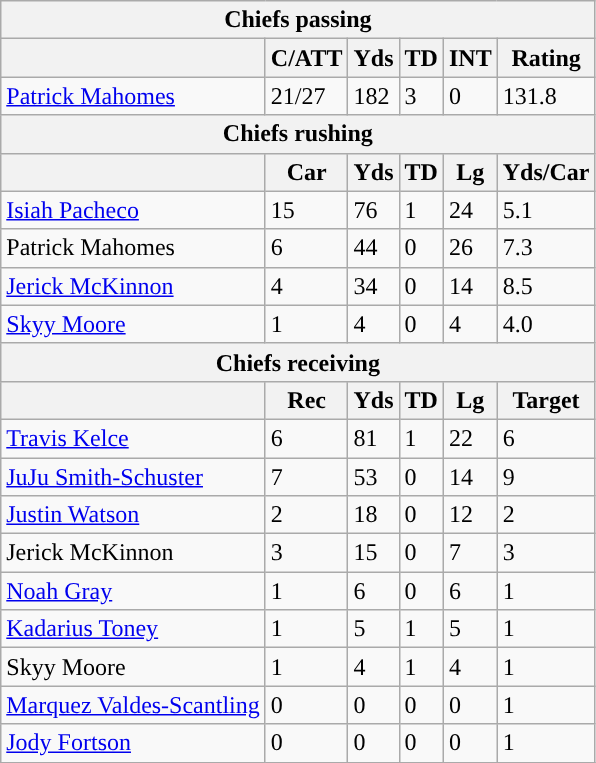<table class="wikitable plainrowheaders">
<tr>
<th colspan="6">Chiefs passing</th>
</tr>
<tr>
<th scope="col"></th>
<th scope="col">C/ATT</th>
<th scope="col">Yds</th>
<th scope="col">TD</th>
<th scope="col">INT</th>
<th scope="col">Rating</th>
</tr>
<tr>
<td><a href='#'>Patrick Mahomes</a></td>
<td>21/27</td>
<td>182</td>
<td>3</td>
<td>0</td>
<td>131.8</td>
</tr>
<tr>
<th colspan="6">Chiefs rushing</th>
</tr>
<tr>
<th scope="col"></th>
<th scope="col">Car</th>
<th scope="col">Yds</th>
<th scope="col">TD</th>
<th scope="col">Lg</th>
<th scope="col">Yds/Car</th>
</tr>
<tr>
<td><a href='#'>Isiah Pacheco</a></td>
<td>15</td>
<td>76</td>
<td>1</td>
<td>24</td>
<td>5.1</td>
</tr>
<tr>
<td>Patrick Mahomes</td>
<td>6</td>
<td>44</td>
<td>0</td>
<td>26</td>
<td>7.3</td>
</tr>
<tr>
<td><a href='#'>Jerick McKinnon</a></td>
<td>4</td>
<td>34</td>
<td>0</td>
<td>14</td>
<td>8.5</td>
</tr>
<tr>
<td><a href='#'>Skyy Moore</a></td>
<td>1</td>
<td>4</td>
<td>0</td>
<td>4</td>
<td>4.0</td>
</tr>
<tr>
<th colspan="6">Chiefs receiving</th>
</tr>
<tr>
<th scope="col"></th>
<th scope="col">Rec</th>
<th scope="col">Yds</th>
<th scope="col">TD</th>
<th scope="col">Lg</th>
<th scope="col">Target</th>
</tr>
<tr>
<td><a href='#'>Travis Kelce</a></td>
<td>6</td>
<td>81</td>
<td>1</td>
<td>22</td>
<td>6</td>
</tr>
<tr>
<td><a href='#'>JuJu Smith-Schuster</a></td>
<td>7</td>
<td>53</td>
<td>0</td>
<td>14</td>
<td>9</td>
</tr>
<tr>
<td><a href='#'>Justin Watson</a></td>
<td>2</td>
<td>18</td>
<td>0</td>
<td>12</td>
<td>2</td>
</tr>
<tr>
<td>Jerick McKinnon</td>
<td>3</td>
<td>15</td>
<td>0</td>
<td>7</td>
<td>3</td>
</tr>
<tr>
<td><a href='#'>Noah Gray</a></td>
<td>1</td>
<td>6</td>
<td>0</td>
<td>6</td>
<td>1</td>
</tr>
<tr>
<td><a href='#'>Kadarius Toney</a></td>
<td>1</td>
<td>5</td>
<td>1</td>
<td>5</td>
<td>1</td>
</tr>
<tr>
<td>Skyy Moore</td>
<td>1</td>
<td>4</td>
<td>1</td>
<td>4</td>
<td>1</td>
</tr>
<tr>
<td><a href='#'>Marquez Valdes-Scantling</a></td>
<td>0</td>
<td>0</td>
<td>0</td>
<td>0</td>
<td>1</td>
</tr>
<tr>
<td><a href='#'>Jody Fortson</a></td>
<td>0</td>
<td>0</td>
<td>0</td>
<td>0</td>
<td>1</td>
</tr>
<tr>
</tr>
</table>
